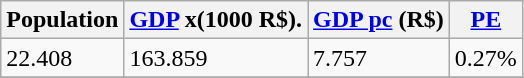<table class="wikitable" border="1">
<tr>
<th>Population</th>
<th><a href='#'>GDP</a> x(1000 R$).</th>
<th><a href='#'>GDP pc</a> (R$)</th>
<th><a href='#'>PE</a></th>
</tr>
<tr>
<td>22.408</td>
<td>163.859</td>
<td>7.757</td>
<td>0.27%</td>
</tr>
<tr>
</tr>
</table>
